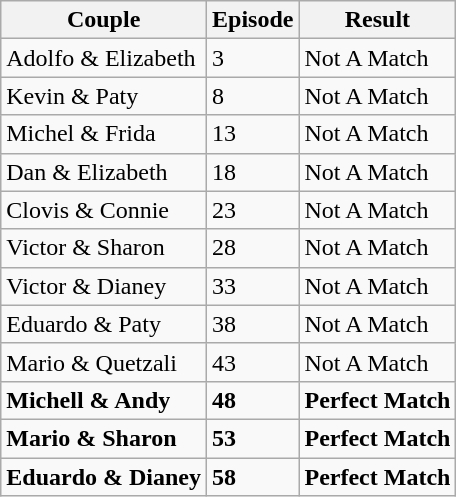<table class="wikitable">
<tr valign="bottom">
<th>Couple</th>
<th>Episode</th>
<th>Result</th>
</tr>
<tr>
<td>Adolfo & Elizabeth</td>
<td>3</td>
<td>Not A Match</td>
</tr>
<tr>
<td>Kevin & Paty</td>
<td>8</td>
<td>Not A Match</td>
</tr>
<tr>
<td>Michel & Frida</td>
<td>13</td>
<td>Not A Match</td>
</tr>
<tr>
<td>Dan & Elizabeth</td>
<td>18</td>
<td>Not A Match</td>
</tr>
<tr>
<td>Clovis & Connie</td>
<td>23</td>
<td>Not A Match</td>
</tr>
<tr>
<td>Victor & Sharon</td>
<td>28</td>
<td>Not A Match</td>
</tr>
<tr>
<td>Victor & Dianey</td>
<td>33</td>
<td>Not A Match</td>
</tr>
<tr>
<td>Eduardo & Paty</td>
<td>38</td>
<td>Not A Match</td>
</tr>
<tr>
<td>Mario & Quetzali</td>
<td>43</td>
<td>Not A Match</td>
</tr>
<tr>
<td><strong>Michell & Andy</strong></td>
<td><strong>48</strong></td>
<td><strong>Perfect Match</strong></td>
</tr>
<tr>
<td><strong>Mario & Sharon</strong></td>
<td><strong>53</strong></td>
<td><strong>Perfect Match</strong></td>
</tr>
<tr>
<td><strong>Eduardo & Dianey</strong></td>
<td><strong>58</strong></td>
<td><strong>Perfect Match</strong></td>
</tr>
</table>
